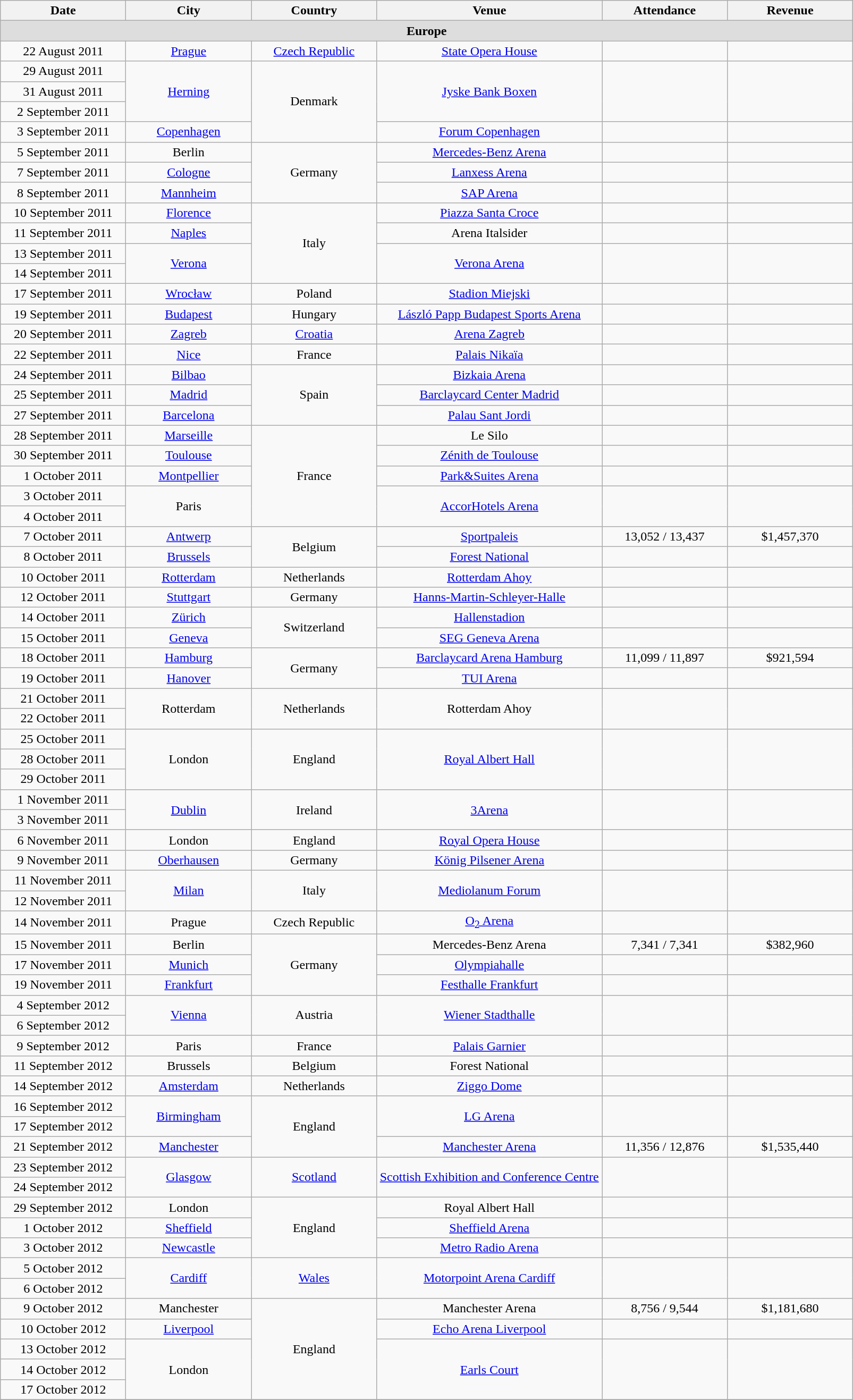<table class="wikitable" style="text-align:center;">
<tr>
<th width="150">Date</th>
<th width="150">City</th>
<th width="150">Country</th>
<th width="275">Venue</th>
<th width="150">Attendance</th>
<th width="150">Revenue</th>
</tr>
<tr>
<th colspan="6" style="background:#ddd;">Europe</th>
</tr>
<tr>
<td>22 August 2011</td>
<td><a href='#'>Prague</a></td>
<td><a href='#'>Czech Republic</a></td>
<td><a href='#'>State Opera House</a></td>
<td></td>
<td></td>
</tr>
<tr>
<td>29 August 2011</td>
<td rowspan="3"><a href='#'>Herning</a></td>
<td rowspan="4">Denmark</td>
<td rowspan="3"><a href='#'>Jyske Bank Boxen</a></td>
<td rowspan=3></td>
<td rowspan=3></td>
</tr>
<tr>
<td>31 August 2011</td>
</tr>
<tr>
<td>2 September 2011</td>
</tr>
<tr>
<td>3 September 2011</td>
<td><a href='#'>Copenhagen</a></td>
<td><a href='#'>Forum Copenhagen</a></td>
<td></td>
<td></td>
</tr>
<tr>
<td>5 September 2011</td>
<td>Berlin</td>
<td rowspan="3">Germany</td>
<td><a href='#'>Mercedes-Benz Arena</a></td>
<td></td>
<td></td>
</tr>
<tr>
<td>7 September 2011</td>
<td><a href='#'>Cologne</a></td>
<td><a href='#'>Lanxess Arena</a></td>
<td></td>
<td></td>
</tr>
<tr>
<td>8 September 2011</td>
<td><a href='#'>Mannheim</a></td>
<td><a href='#'>SAP Arena</a></td>
<td></td>
<td></td>
</tr>
<tr>
<td>10 September 2011</td>
<td><a href='#'>Florence</a></td>
<td rowspan="4">Italy</td>
<td><a href='#'>Piazza Santa Croce</a></td>
<td></td>
<td></td>
</tr>
<tr>
<td>11 September 2011</td>
<td><a href='#'>Naples</a></td>
<td>Arena Italsider</td>
<td></td>
<td></td>
</tr>
<tr>
<td>13 September 2011</td>
<td rowspan="2"><a href='#'>Verona</a></td>
<td rowspan="2"><a href='#'>Verona Arena</a></td>
<td rowspan=2></td>
<td rowspan=2></td>
</tr>
<tr>
<td>14 September 2011</td>
</tr>
<tr>
<td>17 September 2011</td>
<td><a href='#'>Wrocław</a></td>
<td>Poland</td>
<td><a href='#'>Stadion Miejski</a></td>
<td></td>
<td></td>
</tr>
<tr>
<td>19 September 2011</td>
<td><a href='#'>Budapest</a></td>
<td>Hungary</td>
<td><a href='#'>László Papp Budapest Sports Arena</a></td>
<td></td>
<td></td>
</tr>
<tr>
<td>20 September 2011</td>
<td><a href='#'>Zagreb</a></td>
<td><a href='#'>Croatia</a></td>
<td><a href='#'>Arena Zagreb</a></td>
<td></td>
<td></td>
</tr>
<tr>
<td>22 September 2011</td>
<td><a href='#'>Nice</a></td>
<td>France</td>
<td><a href='#'>Palais Nikaïa</a></td>
<td></td>
<td></td>
</tr>
<tr>
<td>24 September 2011</td>
<td><a href='#'>Bilbao</a></td>
<td rowspan="3">Spain</td>
<td><a href='#'>Bizkaia Arena</a></td>
<td></td>
<td></td>
</tr>
<tr>
<td>25 September 2011</td>
<td><a href='#'>Madrid</a></td>
<td><a href='#'>Barclaycard Center Madrid</a></td>
<td></td>
<td></td>
</tr>
<tr>
<td>27 September 2011</td>
<td><a href='#'>Barcelona</a></td>
<td><a href='#'>Palau Sant Jordi</a></td>
<td></td>
<td></td>
</tr>
<tr>
<td>28 September 2011</td>
<td><a href='#'>Marseille</a></td>
<td rowspan="5">France</td>
<td>Le Silo</td>
<td></td>
<td></td>
</tr>
<tr>
<td>30 September 2011</td>
<td><a href='#'>Toulouse</a></td>
<td><a href='#'>Zénith de Toulouse</a></td>
<td></td>
<td></td>
</tr>
<tr>
<td>1 October 2011</td>
<td><a href='#'>Montpellier</a></td>
<td><a href='#'>Park&Suites Arena</a></td>
<td></td>
<td></td>
</tr>
<tr>
<td>3 October 2011</td>
<td rowspan="2">Paris</td>
<td rowspan="2"><a href='#'>AccorHotels Arena</a></td>
<td rowspan=2></td>
<td rowspan=2></td>
</tr>
<tr>
<td>4 October 2011</td>
</tr>
<tr>
<td>7 October 2011</td>
<td><a href='#'>Antwerp</a></td>
<td rowspan="2">Belgium</td>
<td><a href='#'>Sportpaleis</a></td>
<td>13,052 / 13,437</td>
<td>$1,457,370</td>
</tr>
<tr>
<td>8 October 2011</td>
<td><a href='#'>Brussels</a></td>
<td><a href='#'>Forest National</a></td>
<td></td>
<td></td>
</tr>
<tr>
<td>10 October 2011</td>
<td><a href='#'>Rotterdam</a></td>
<td>Netherlands</td>
<td><a href='#'>Rotterdam Ahoy</a></td>
<td></td>
<td></td>
</tr>
<tr>
<td>12 October 2011</td>
<td><a href='#'>Stuttgart</a></td>
<td>Germany</td>
<td><a href='#'>Hanns-Martin-Schleyer-Halle</a></td>
<td></td>
<td></td>
</tr>
<tr>
<td>14 October 2011</td>
<td><a href='#'>Zürich</a></td>
<td rowspan="2">Switzerland</td>
<td><a href='#'>Hallenstadion</a></td>
<td></td>
<td></td>
</tr>
<tr>
<td>15 October 2011</td>
<td><a href='#'>Geneva</a></td>
<td><a href='#'>SEG Geneva Arena</a></td>
<td></td>
<td></td>
</tr>
<tr>
<td>18 October 2011</td>
<td><a href='#'>Hamburg</a></td>
<td rowspan="2">Germany</td>
<td><a href='#'>Barclaycard Arena Hamburg</a></td>
<td>11,099 / 11,897</td>
<td>$921,594</td>
</tr>
<tr>
<td>19 October 2011</td>
<td><a href='#'>Hanover</a></td>
<td><a href='#'>TUI Arena</a></td>
<td></td>
<td></td>
</tr>
<tr>
<td>21 October 2011</td>
<td rowspan="2">Rotterdam</td>
<td rowspan="2">Netherlands</td>
<td rowspan="2">Rotterdam Ahoy</td>
<td rowspan=2></td>
<td rowspan=2></td>
</tr>
<tr>
<td>22 October 2011</td>
</tr>
<tr>
<td>25 October 2011</td>
<td rowspan="3">London</td>
<td rowspan="3">England</td>
<td rowspan="3"><a href='#'>Royal Albert Hall</a></td>
<td rowspan=3></td>
<td rowspan=3></td>
</tr>
<tr>
<td>28 October 2011</td>
</tr>
<tr>
<td>29 October 2011</td>
</tr>
<tr>
<td>1 November 2011</td>
<td rowspan="2"><a href='#'>Dublin</a></td>
<td rowspan="2">Ireland</td>
<td rowspan="2"><a href='#'>3Arena</a></td>
<td rowspan=2></td>
<td rowspan=2></td>
</tr>
<tr>
<td>3 November 2011</td>
</tr>
<tr>
<td>6 November 2011</td>
<td>London</td>
<td>England</td>
<td><a href='#'>Royal Opera House</a></td>
<td></td>
<td></td>
</tr>
<tr>
<td>9 November 2011</td>
<td><a href='#'>Oberhausen</a></td>
<td>Germany</td>
<td><a href='#'>König Pilsener Arena</a></td>
<td></td>
<td></td>
</tr>
<tr>
<td>11 November 2011</td>
<td rowspan="2"><a href='#'>Milan</a></td>
<td rowspan="2">Italy</td>
<td rowspan="2"><a href='#'>Mediolanum Forum</a></td>
<td rowspan=2></td>
<td rowspan=2></td>
</tr>
<tr>
<td>12 November 2011</td>
</tr>
<tr>
<td>14 November 2011</td>
<td>Prague</td>
<td>Czech Republic</td>
<td><a href='#'>O<sub>2</sub> Arena</a></td>
<td></td>
<td></td>
</tr>
<tr>
<td>15 November 2011</td>
<td>Berlin</td>
<td rowspan="3">Germany</td>
<td>Mercedes-Benz Arena</td>
<td>7,341 / 7,341</td>
<td>$382,960</td>
</tr>
<tr>
<td>17 November 2011</td>
<td><a href='#'>Munich</a></td>
<td><a href='#'>Olympiahalle</a></td>
<td></td>
<td></td>
</tr>
<tr>
<td>19 November 2011</td>
<td><a href='#'>Frankfurt</a></td>
<td><a href='#'>Festhalle Frankfurt</a></td>
<td></td>
<td></td>
</tr>
<tr>
<td>4 September 2012</td>
<td rowspan="2"><a href='#'>Vienna</a></td>
<td rowspan="2">Austria</td>
<td rowspan="2"><a href='#'>Wiener Stadthalle</a></td>
<td rowspan=2></td>
<td rowspan=2></td>
</tr>
<tr>
<td>6 September 2012</td>
</tr>
<tr>
<td>9 September 2012</td>
<td>Paris</td>
<td>France</td>
<td><a href='#'>Palais Garnier</a></td>
<td></td>
<td></td>
</tr>
<tr>
<td>11 September 2012</td>
<td>Brussels</td>
<td>Belgium</td>
<td>Forest National</td>
<td></td>
<td></td>
</tr>
<tr>
<td>14 September 2012</td>
<td><a href='#'>Amsterdam</a></td>
<td>Netherlands</td>
<td><a href='#'>Ziggo Dome</a></td>
<td></td>
<td></td>
</tr>
<tr>
<td>16 September 2012</td>
<td rowspan="2"><a href='#'>Birmingham</a></td>
<td rowspan="3">England</td>
<td rowspan="2"><a href='#'>LG Arena</a></td>
<td rowspan=2></td>
<td rowspan=2></td>
</tr>
<tr>
<td>17 September 2012</td>
</tr>
<tr>
<td>21 September 2012</td>
<td><a href='#'>Manchester</a></td>
<td><a href='#'>Manchester Arena</a></td>
<td>11,356 / 12,876</td>
<td>$1,535,440</td>
</tr>
<tr>
<td>23 September 2012</td>
<td rowspan="2"><a href='#'>Glasgow</a></td>
<td rowspan="2"><a href='#'>Scotland</a></td>
<td rowspan="2"><a href='#'>Scottish Exhibition and Conference Centre</a></td>
<td rowspan=2></td>
<td rowspan=2></td>
</tr>
<tr>
<td>24 September 2012</td>
</tr>
<tr>
<td>29 September 2012</td>
<td>London</td>
<td rowspan="3">England</td>
<td>Royal Albert Hall</td>
<td></td>
<td></td>
</tr>
<tr>
<td>1 October 2012</td>
<td><a href='#'>Sheffield</a></td>
<td><a href='#'>Sheffield Arena</a></td>
<td></td>
<td></td>
</tr>
<tr>
<td>3 October 2012</td>
<td><a href='#'>Newcastle</a></td>
<td><a href='#'>Metro Radio Arena</a></td>
<td></td>
<td></td>
</tr>
<tr>
<td>5 October 2012</td>
<td rowspan="2"><a href='#'>Cardiff</a></td>
<td rowspan="2"><a href='#'>Wales</a></td>
<td rowspan="2"><a href='#'>Motorpoint Arena Cardiff</a></td>
<td rowspan=2></td>
<td rowspan=2></td>
</tr>
<tr>
<td>6 October 2012</td>
</tr>
<tr>
<td>9 October 2012</td>
<td>Manchester</td>
<td rowspan="5">England</td>
<td>Manchester Arena</td>
<td>8,756 / 9,544</td>
<td>$1,181,680</td>
</tr>
<tr>
<td>10 October 2012</td>
<td><a href='#'>Liverpool</a></td>
<td><a href='#'>Echo Arena Liverpool</a></td>
<td></td>
<td></td>
</tr>
<tr>
<td>13 October 2012</td>
<td rowspan="3">London</td>
<td rowspan="3"><a href='#'>Earls Court</a></td>
<td rowspan=3></td>
<td rowspan=3></td>
</tr>
<tr>
<td>14 October 2012</td>
</tr>
<tr>
<td>17 October 2012</td>
</tr>
<tr>
</tr>
</table>
